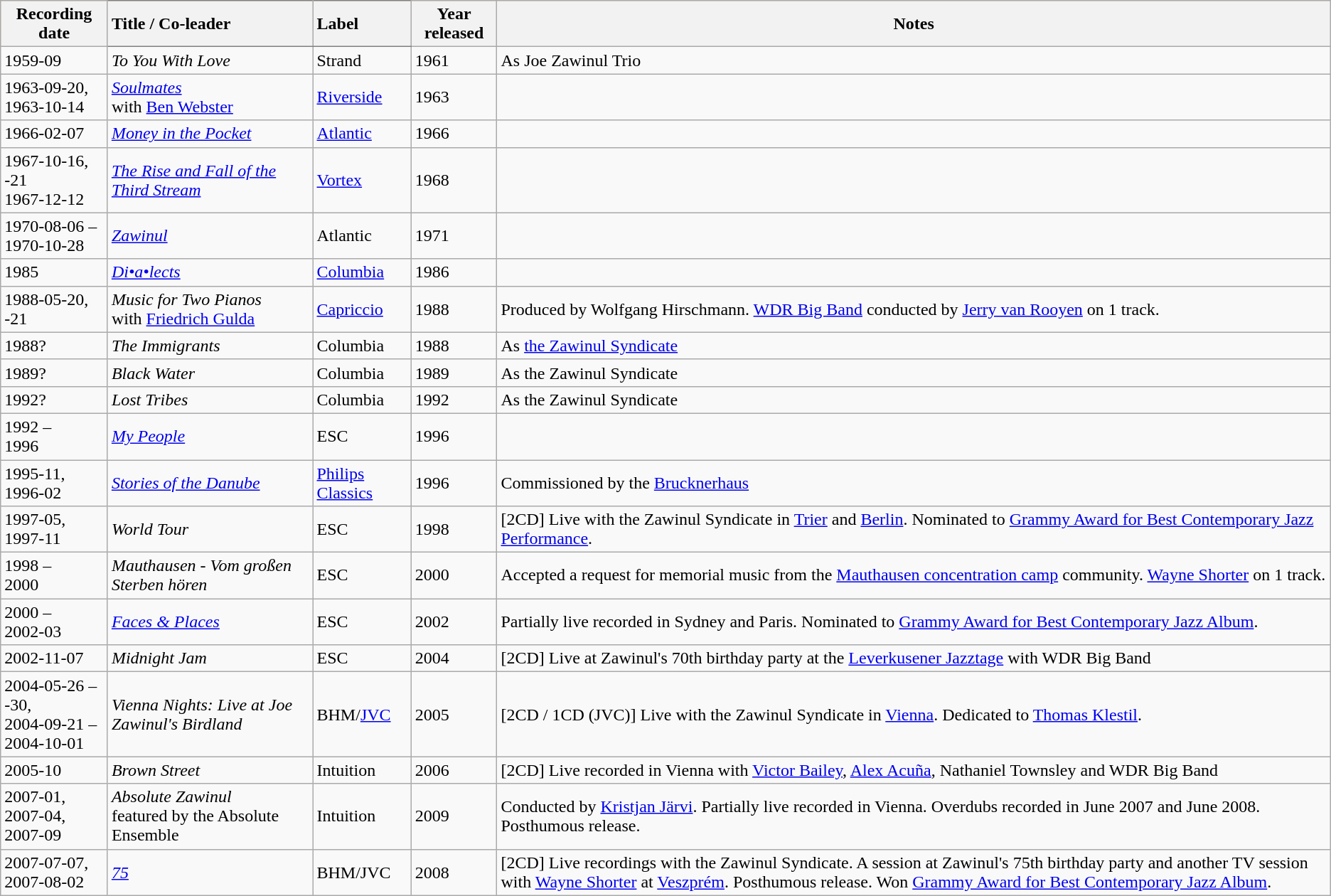<table class="wikitable sortable">
<tr style="background:#ffdead;">
<th>Recording date</th>
<th style="text-align:left; border-bottom:1px solid gray; border-top:1px solid gray;">Title / Co-leader</th>
<th style="text-align:left; border-bottom:1px solid gray; border-top:1px solid gray;">Label</th>
<th>Year released</th>
<th>Notes</th>
</tr>
<tr>
<td>1959-09</td>
<td><em>To You With Love</em></td>
<td>Strand</td>
<td>1961</td>
<td>As Joe Zawinul Trio</td>
</tr>
<tr>
<td>1963-09-20, <br>1963-10-14</td>
<td><em><a href='#'>Soulmates</a></em><br> with <a href='#'>Ben Webster</a></td>
<td><a href='#'>Riverside</a></td>
<td>1963</td>
<td></td>
</tr>
<tr>
<td>1966-02-07</td>
<td><em><a href='#'>Money in the Pocket</a></em></td>
<td><a href='#'>Atlantic</a></td>
<td>1966</td>
<td></td>
</tr>
<tr>
<td>1967-10-16, -21<br>1967-12-12</td>
<td><em><a href='#'>The Rise and Fall of the Third Stream</a></em></td>
<td><a href='#'>Vortex</a></td>
<td>1968</td>
<td></td>
</tr>
<tr>
<td>1970-08-06 –<br>1970-10-28</td>
<td><em><a href='#'>Zawinul</a></em></td>
<td>Atlantic</td>
<td>1971</td>
<td></td>
</tr>
<tr>
<td>1985</td>
<td><em><a href='#'>Di•a•lects</a></em></td>
<td><a href='#'>Columbia</a></td>
<td>1986</td>
<td></td>
</tr>
<tr>
<td>1988-05-20, -21</td>
<td><em>Music for Two Pianos</em><br> with <a href='#'>Friedrich Gulda</a></td>
<td><a href='#'>Capriccio</a></td>
<td>1988</td>
<td>Produced by Wolfgang Hirschmann. <a href='#'>WDR Big Band</a> conducted by <a href='#'>Jerry van Rooyen</a> on 1 track.</td>
</tr>
<tr>
<td>1988?</td>
<td><em>The Immigrants</em></td>
<td>Columbia</td>
<td>1988</td>
<td>As <a href='#'>the Zawinul Syndicate</a></td>
</tr>
<tr>
<td>1989?</td>
<td><em>Black Water</em></td>
<td>Columbia</td>
<td>1989</td>
<td>As the Zawinul Syndicate</td>
</tr>
<tr>
<td>1992?</td>
<td><em>Lost Tribes</em></td>
<td>Columbia</td>
<td>1992</td>
<td>As the Zawinul Syndicate</td>
</tr>
<tr>
<td>1992 –<br>1996</td>
<td><em><a href='#'>My People</a></em></td>
<td>ESC</td>
<td>1996</td>
<td></td>
</tr>
<tr>
<td>1995-11, <br>1996-02</td>
<td><em><a href='#'>Stories of the Danube</a></em></td>
<td><a href='#'>Philips Classics</a></td>
<td>1996</td>
<td>Commissioned by the <a href='#'>Brucknerhaus</a></td>
</tr>
<tr>
<td>1997-05, <br>1997-11</td>
<td><em>World Tour</em></td>
<td>ESC</td>
<td>1998</td>
<td>[2CD] Live with the Zawinul Syndicate in <a href='#'>Trier</a> and <a href='#'>Berlin</a>. Nominated to <a href='#'>Grammy Award for Best Contemporary Jazz Performance</a>.</td>
</tr>
<tr>
<td>1998 –<br>2000</td>
<td><em>Mauthausen - Vom großen Sterben hören</em></td>
<td>ESC</td>
<td>2000</td>
<td>Accepted a request for memorial music from the <a href='#'>Mauthausen concentration camp</a> community. <a href='#'>Wayne Shorter</a> on 1 track.</td>
</tr>
<tr>
<td>2000  –<br>2002-03</td>
<td><em><a href='#'>Faces & Places</a></em></td>
<td>ESC</td>
<td>2002</td>
<td>Partially live recorded in Sydney and Paris. Nominated to <a href='#'>Grammy Award for Best Contemporary Jazz Album</a>.</td>
</tr>
<tr>
<td>2002-11-07</td>
<td><em>Midnight Jam</em></td>
<td>ESC</td>
<td>2004</td>
<td>[2CD] Live at Zawinul's 70th birthday party at the <a href='#'>Leverkusener Jazztage</a> with WDR Big Band</td>
</tr>
<tr>
<td>2004-05-26 – -30, <br>2004-09-21 –<br>2004-10-01</td>
<td><em>Vienna Nights: Live at Joe Zawinul's Birdland</em></td>
<td>BHM/<a href='#'>JVC</a></td>
<td>2005</td>
<td>[2CD / 1CD (JVC)] Live with the Zawinul Syndicate in <a href='#'>Vienna</a>. Dedicated to <a href='#'>Thomas Klestil</a>.</td>
</tr>
<tr>
<td>2005-10</td>
<td><em>Brown Street</em></td>
<td>Intuition</td>
<td>2006</td>
<td>[2CD] Live recorded in Vienna with <a href='#'>Victor Bailey</a>, <a href='#'>Alex Acuña</a>, Nathaniel Townsley and WDR Big Band</td>
</tr>
<tr>
<td>2007-01, <br>2007-04, <br>2007-09</td>
<td><em>Absolute Zawinul</em> <br> featured by the Absolute Ensemble</td>
<td>Intuition</td>
<td>2009</td>
<td>Conducted by <a href='#'>Kristjan Järvi</a>. Partially live recorded in Vienna. Overdubs recorded in June 2007 and June 2008. Posthumous release.</td>
</tr>
<tr>
<td>2007-07-07, <br>2007-08-02</td>
<td><em><a href='#'>75</a></em></td>
<td>BHM/JVC</td>
<td>2008</td>
<td>[2CD] Live recordings with the Zawinul Syndicate. A session at Zawinul's 75th birthday party and another TV session with <a href='#'>Wayne Shorter</a> at <a href='#'>Veszprém</a>. Posthumous release. Won <a href='#'>Grammy Award for Best Contemporary Jazz Album</a>.</td>
</tr>
</table>
